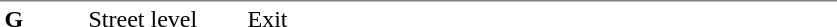<table table border=0 cellspacing=0 cellpadding=3>
<tr>
<td style="border-top:solid 1px gray;" width=50 valign=top><strong>G</strong></td>
<td style="border-top:solid 1px gray;" width=100 valign=top>Street level</td>
<td style="border-top:solid 1px gray;" width=390 valign=top>Exit</td>
</tr>
</table>
